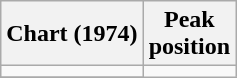<table class="wikitable">
<tr>
<th>Chart (1974)</th>
<th>Peak<br>position</th>
</tr>
<tr>
<td></td>
</tr>
<tr>
</tr>
</table>
